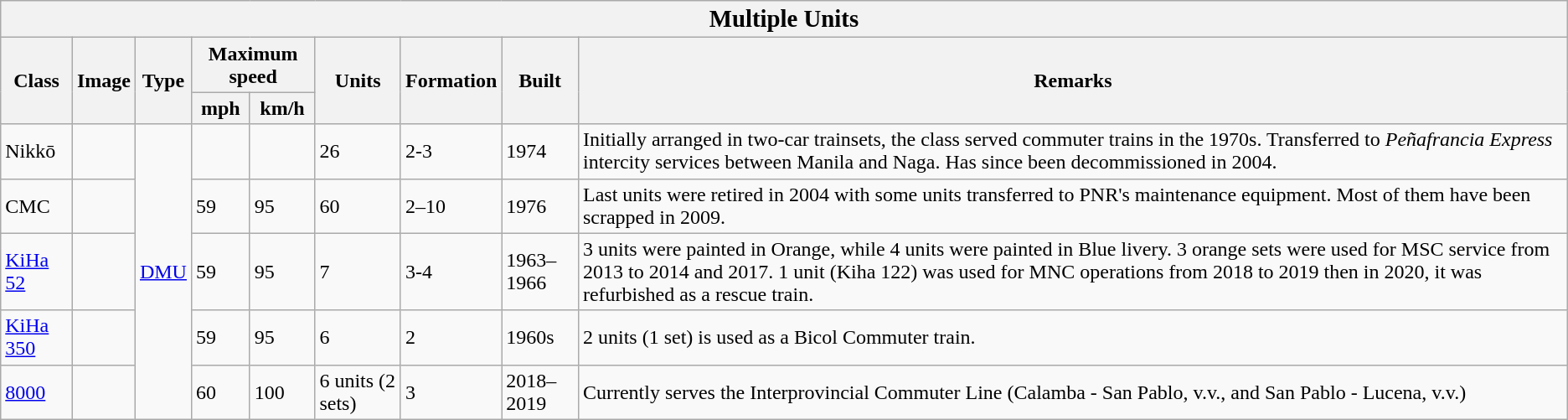<table class="wikitable">
<tr>
<th colspan="9"><big>Multiple Units</big></th>
</tr>
<tr>
<th rowspan="2">Class</th>
<th rowspan="2">Image</th>
<th rowspan="2">Type</th>
<th colspan="2">Maximum speed</th>
<th rowspan="2">Units</th>
<th rowspan="2">Formation</th>
<th rowspan="2">Built</th>
<th rowspan="2">Remarks</th>
</tr>
<tr>
<th>mph</th>
<th>km/h</th>
</tr>
<tr>
<td>Nikkō</td>
<td></td>
<td rowspan="5"><a href='#'>DMU</a></td>
<td></td>
<td></td>
<td>26</td>
<td>2-3</td>
<td> 1974</td>
<td>Initially arranged in two-car trainsets, the class served commuter trains in the 1970s. Transferred to <em>Peñafrancia Express</em> intercity services between Manila and Naga. Has since been decommissioned in 2004.</td>
</tr>
<tr>
<td>CMC</td>
<td></td>
<td>59</td>
<td>95</td>
<td>60</td>
<td>2–10</td>
<td>1976</td>
<td>Last units were retired in 2004 with some units transferred to PNR's maintenance equipment. Most of them have been scrapped in 2009.</td>
</tr>
<tr>
<td><a href='#'>KiHa 52</a></td>
<td></td>
<td>59</td>
<td>95</td>
<td>7</td>
<td>3-4</td>
<td>1963–1966</td>
<td>3 units were painted in Orange, while 4 units were painted in Blue livery. 3 orange sets were used for MSC service from 2013 to 2014 and 2017. 1 unit (Kiha 122) was used for MNC operations from 2018 to 2019 then in 2020, it was refurbished as a rescue train.</td>
</tr>
<tr>
<td><a href='#'>KiHa 350</a></td>
<td></td>
<td>59</td>
<td>95</td>
<td>6</td>
<td>2</td>
<td>1960s</td>
<td>2 units (1 set) is used as a Bicol Commuter train.</td>
</tr>
<tr>
<td><a href='#'>8000</a></td>
<td></td>
<td>60</td>
<td>100</td>
<td>6 units (2 sets)</td>
<td>3</td>
<td>2018–2019</td>
<td>Currently serves the Interprovincial Commuter Line (Calamba - San Pablo, v.v., and San Pablo - Lucena, v.v.)</td>
</tr>
</table>
